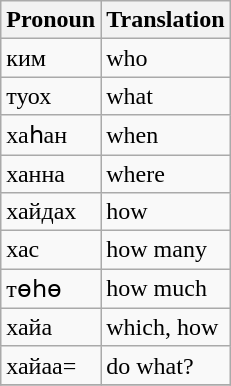<table class="wikitable">
<tr>
<th>Pronoun</th>
<th>Translation</th>
</tr>
<tr>
<td>ким</td>
<td>who</td>
</tr>
<tr>
<td>туох</td>
<td>what</td>
</tr>
<tr>
<td>хаһан</td>
<td>when</td>
</tr>
<tr>
<td>ханна</td>
<td>where</td>
</tr>
<tr>
<td>хайдах</td>
<td>how</td>
</tr>
<tr>
<td>хас</td>
<td>how many</td>
</tr>
<tr>
<td>төһө</td>
<td>how much</td>
</tr>
<tr>
<td>хайа</td>
<td>which, how</td>
</tr>
<tr>
<td>хайаа=</td>
<td>do what?</td>
</tr>
<tr>
</tr>
</table>
